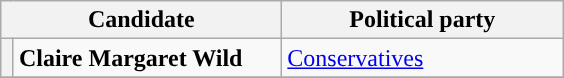<table class="wikitable">
<tr>
<th valign=top colspan="2" style="width: 180px">Candidate</th>
<th valign=top style="width: 180px">Political party</th>
</tr>
<tr>
<th style="background-color: "></th>
<td><strong>Claire Margaret Wild</strong></td>
<td><a href='#'>Conservatives</a></td>
</tr>
<tr>
</tr>
</table>
